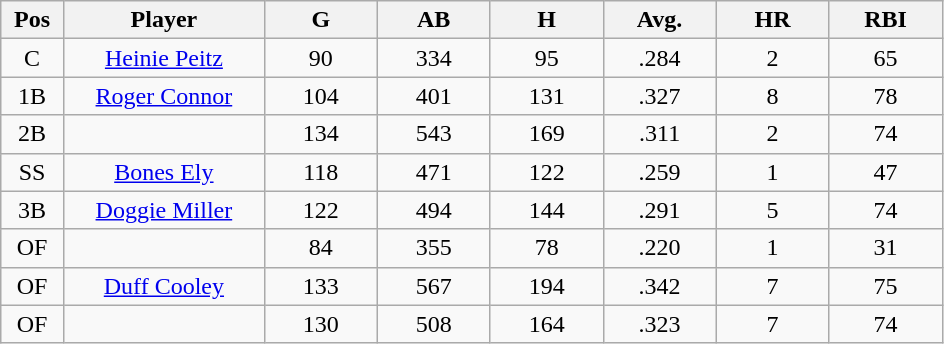<table class="wikitable sortable">
<tr>
<th bgcolor="#DDDDFF" width="5%">Pos</th>
<th bgcolor="#DDDDFF" width="16%">Player</th>
<th bgcolor="#DDDDFF" width="9%">G</th>
<th bgcolor="#DDDDFF" width="9%">AB</th>
<th bgcolor="#DDDDFF" width="9%">H</th>
<th bgcolor="#DDDDFF" width="9%">Avg.</th>
<th bgcolor="#DDDDFF" width="9%">HR</th>
<th bgcolor="#DDDDFF" width="9%">RBI</th>
</tr>
<tr align="center">
<td>C</td>
<td><a href='#'>Heinie Peitz</a></td>
<td>90</td>
<td>334</td>
<td>95</td>
<td>.284</td>
<td>2</td>
<td>65</td>
</tr>
<tr align=center>
<td>1B</td>
<td><a href='#'>Roger Connor</a></td>
<td>104</td>
<td>401</td>
<td>131</td>
<td>.327</td>
<td>8</td>
<td>78</td>
</tr>
<tr align=center>
<td>2B</td>
<td></td>
<td>134</td>
<td>543</td>
<td>169</td>
<td>.311</td>
<td>2</td>
<td>74</td>
</tr>
<tr align="center">
<td>SS</td>
<td><a href='#'>Bones Ely</a></td>
<td>118</td>
<td>471</td>
<td>122</td>
<td>.259</td>
<td>1</td>
<td>47</td>
</tr>
<tr align=center>
<td>3B</td>
<td><a href='#'>Doggie Miller</a></td>
<td>122</td>
<td>494</td>
<td>144</td>
<td>.291</td>
<td>5</td>
<td>74</td>
</tr>
<tr align=center>
<td>OF</td>
<td></td>
<td>84</td>
<td>355</td>
<td>78</td>
<td>.220</td>
<td>1</td>
<td>31</td>
</tr>
<tr align="center">
<td>OF</td>
<td><a href='#'>Duff Cooley</a></td>
<td>133</td>
<td>567</td>
<td>194</td>
<td>.342</td>
<td>7</td>
<td>75</td>
</tr>
<tr align=center>
<td>OF</td>
<td></td>
<td>130</td>
<td>508</td>
<td>164</td>
<td>.323</td>
<td>7</td>
<td>74</td>
</tr>
</table>
